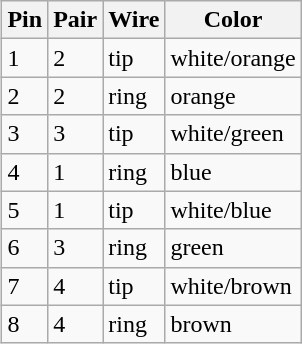<table class="wikitable" style="float:right;clear:right;margin-left:1em">
<tr>
<th>Pin</th>
<th>Pair</th>
<th>Wire</th>
<th>Color</th>
</tr>
<tr>
<td>1</td>
<td>2</td>
<td>tip</td>
<td> white/orange</td>
</tr>
<tr>
<td>2</td>
<td>2</td>
<td>ring</td>
<td> orange</td>
</tr>
<tr>
<td>3</td>
<td>3</td>
<td>tip</td>
<td> white/green</td>
</tr>
<tr>
<td>4</td>
<td>1</td>
<td>ring</td>
<td> blue</td>
</tr>
<tr>
<td>5</td>
<td>1</td>
<td>tip</td>
<td> white/blue</td>
</tr>
<tr>
<td>6</td>
<td>3</td>
<td>ring</td>
<td> green</td>
</tr>
<tr>
<td>7</td>
<td>4</td>
<td>tip</td>
<td> white/brown</td>
</tr>
<tr>
<td>8</td>
<td>4</td>
<td>ring</td>
<td> brown</td>
</tr>
</table>
